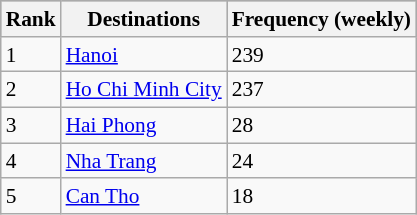<table class="wikitable sortable" style="font-size:89%; align=center;">
<tr style="background:darkgrey;">
<th>Rank</th>
<th>Destinations</th>
<th>Frequency (weekly)</th>
</tr>
<tr>
<td>1</td>
<td><a href='#'>Hanoi</a></td>
<td>239</td>
</tr>
<tr>
<td>2</td>
<td><a href='#'>Ho Chi Minh City</a></td>
<td>237</td>
</tr>
<tr>
<td>3</td>
<td><a href='#'>Hai Phong</a></td>
<td>28</td>
</tr>
<tr>
<td>4</td>
<td><a href='#'>Nha Trang</a></td>
<td>24</td>
</tr>
<tr>
<td>5</td>
<td><a href='#'>Can Tho</a></td>
<td>18</td>
</tr>
</table>
